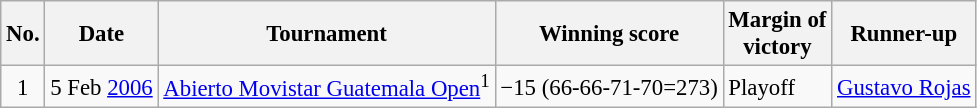<table class="wikitable" style="font-size:95%;">
<tr>
<th>No.</th>
<th>Date</th>
<th>Tournament</th>
<th>Winning score</th>
<th>Margin of<br>victory</th>
<th>Runner-up</th>
</tr>
<tr>
<td align=center>1</td>
<td align=right>5 Feb <a href='#'>2006</a></td>
<td><a href='#'>Abierto Movistar Guatemala Open</a><sup>1</sup></td>
<td>−15 (66-66-71-70=273)</td>
<td>Playoff</td>
<td> <a href='#'>Gustavo Rojas</a></td>
</tr>
</table>
